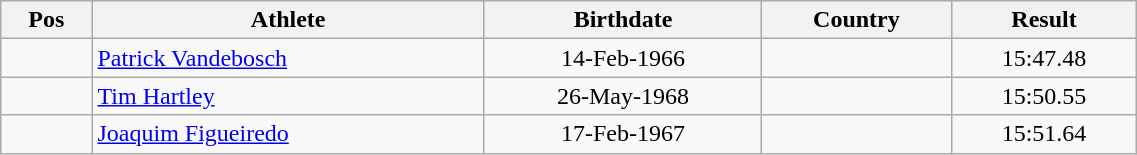<table class="wikitable"  style="text-align:center; width:60%;">
<tr>
<th>Pos</th>
<th>Athlete</th>
<th>Birthdate</th>
<th>Country</th>
<th>Result</th>
</tr>
<tr>
<td align=center></td>
<td align=left><a href='#'>Patrick Vandebosch</a></td>
<td>14-Feb-1966</td>
<td align=left></td>
<td>15:47.48</td>
</tr>
<tr>
<td align=center></td>
<td align=left><a href='#'>Tim Hartley</a></td>
<td>26-May-1968</td>
<td align=left></td>
<td>15:50.55</td>
</tr>
<tr>
<td align=center></td>
<td align=left><a href='#'>Joaquim Figueiredo</a></td>
<td>17-Feb-1967</td>
<td align=left></td>
<td>15:51.64</td>
</tr>
</table>
